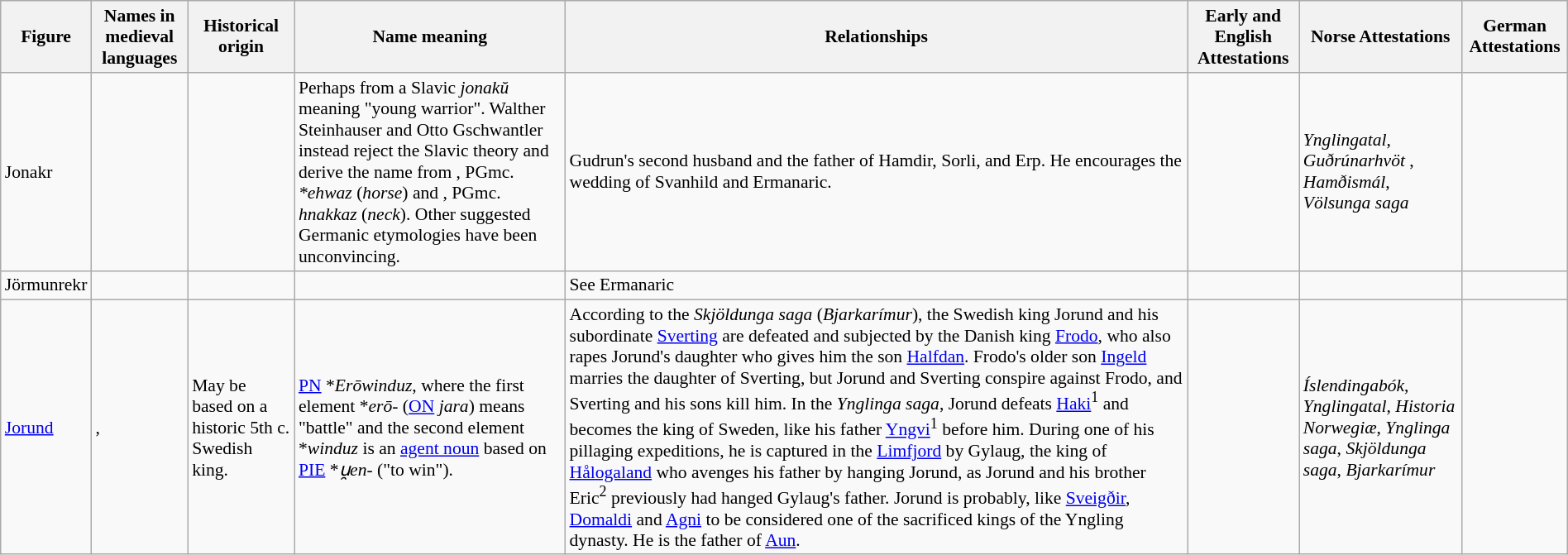<table class="wikitable sortable" style="font-size: 90%; width: 100%">
<tr>
<th>Figure</th>
<th>Names in medieval languages</th>
<th>Historical origin</th>
<th>Name meaning</th>
<th>Relationships</th>
<th>Early and English Attestations</th>
<th>Norse Attestations</th>
<th>German Attestations</th>
</tr>
<tr>
<td>Jonakr</td>
<td></td>
<td></td>
<td>Perhaps from a Slavic <em>jonakŭ</em> meaning "young warrior". Walther Steinhauser and Otto Gschwantler instead reject the Slavic theory and derive the name from , PGmc. <em>*ehwaz</em> (<em>horse</em>) and , PGmc. <em>hnakkaz</em> (<em>neck</em>). Other suggested Germanic etymologies have been unconvincing.</td>
<td>Gudrun's second husband and the father of Hamdir, Sorli, and Erp. He encourages the wedding of Svanhild and Ermanaric.</td>
<td></td>
<td><em>Ynglingatal</em>, <em>Guðrúnarhvöt </em>, <em>Hamðismál</em>, <em>Völsunga saga</em></td>
<td></td>
</tr>
<tr>
<td>Jörmunrekr</td>
<td></td>
<td></td>
<td></td>
<td>See Ermanaric</td>
<td></td>
<td></td>
<td></td>
</tr>
<tr>
<td><a href='#'>Jorund</a></td>
<td>, </td>
<td>May be based on a historic 5th c. Swedish king.</td>
<td><a href='#'>PN</a> *<em>Erōwinduz</em>, where the first element *<em>erō</em>- (<a href='#'>ON</a> <em>jara</em>) means "battle" and the second element *<em>winduz</em> is an <a href='#'>agent noun</a> based on <a href='#'>PIE</a> *<em>u̯en</em>- ("to win").</td>
<td>According to the <em>Skjöldunga saga</em> (<em>Bjarkarímur</em>), the Swedish king Jorund and his subordinate <a href='#'>Sverting</a> are defeated and subjected by the Danish king <a href='#'>Frodo</a>, who also rapes Jorund's daughter who gives him the son <a href='#'>Halfdan</a>. Frodo's older son <a href='#'>Ingeld</a> marries the daughter of Sverting, but Jorund and Sverting conspire against Frodo, and Sverting and his sons kill him. In the <em>Ynglinga saga</em>, Jorund defeats <a href='#'>Haki</a><sup>1</sup> and becomes the king of Sweden, like his father <a href='#'>Yngvi</a><sup>1</sup> before him. During one of his pillaging expeditions, he is captured in the <a href='#'>Limfjord</a> by Gylaug, the king of <a href='#'>Hålogaland</a> who avenges his father by hanging Jorund, as Jorund and his brother Eric<sup>2</sup> previously had hanged Gylaug's father. Jorund is probably, like <a href='#'>Sveigðir</a>, <a href='#'>Domaldi</a> and <a href='#'>Agni</a> to be considered one of the sacrificed kings of the Yngling dynasty. He is the father of <a href='#'>Aun</a>.</td>
<td></td>
<td><em>Íslendingabók</em>, <em>Ynglingatal</em>, <em>Historia Norwegiæ</em>, <em>Ynglinga saga</em>, <em>Skjöldunga saga</em>, <em>Bjarkarímur</em></td>
<td></td>
</tr>
</table>
